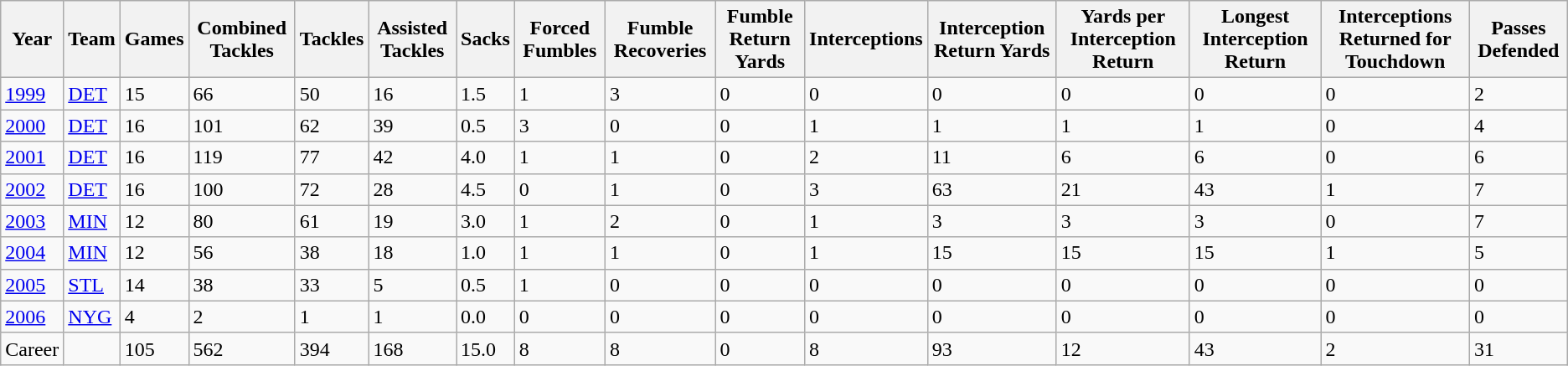<table class="wikitable">
<tr>
<th>Year</th>
<th>Team</th>
<th>Games</th>
<th>Combined Tackles</th>
<th>Tackles</th>
<th>Assisted Tackles</th>
<th>Sacks</th>
<th>Forced Fumbles</th>
<th>Fumble Recoveries</th>
<th>Fumble Return Yards</th>
<th>Interceptions</th>
<th>Interception Return Yards</th>
<th>Yards per Interception Return</th>
<th>Longest Interception Return</th>
<th>Interceptions Returned for Touchdown</th>
<th>Passes Defended</th>
</tr>
<tr>
<td><a href='#'>1999</a></td>
<td><a href='#'>DET</a></td>
<td>15</td>
<td>66</td>
<td>50</td>
<td>16</td>
<td>1.5</td>
<td>1</td>
<td>3</td>
<td>0</td>
<td>0</td>
<td>0</td>
<td>0</td>
<td>0</td>
<td>0</td>
<td>2</td>
</tr>
<tr>
<td><a href='#'>2000</a></td>
<td><a href='#'>DET</a></td>
<td>16</td>
<td>101</td>
<td>62</td>
<td>39</td>
<td>0.5</td>
<td>3</td>
<td>0</td>
<td>0</td>
<td>1</td>
<td>1</td>
<td>1</td>
<td>1</td>
<td>0</td>
<td>4</td>
</tr>
<tr>
<td><a href='#'>2001</a></td>
<td><a href='#'>DET</a></td>
<td>16</td>
<td>119</td>
<td>77</td>
<td>42</td>
<td>4.0</td>
<td>1</td>
<td>1</td>
<td>0</td>
<td>2</td>
<td>11</td>
<td>6</td>
<td>6</td>
<td>0</td>
<td>6</td>
</tr>
<tr>
<td><a href='#'>2002</a></td>
<td><a href='#'>DET</a></td>
<td>16</td>
<td>100</td>
<td>72</td>
<td>28</td>
<td>4.5</td>
<td>0</td>
<td>1</td>
<td>0</td>
<td>3</td>
<td>63</td>
<td>21</td>
<td>43</td>
<td>1</td>
<td>7</td>
</tr>
<tr>
<td><a href='#'>2003</a></td>
<td><a href='#'>MIN</a></td>
<td>12</td>
<td>80</td>
<td>61</td>
<td>19</td>
<td>3.0</td>
<td>1</td>
<td>2</td>
<td>0</td>
<td>1</td>
<td>3</td>
<td>3</td>
<td>3</td>
<td>0</td>
<td>7</td>
</tr>
<tr>
<td><a href='#'>2004</a></td>
<td><a href='#'>MIN</a></td>
<td>12</td>
<td>56</td>
<td>38</td>
<td>18</td>
<td>1.0</td>
<td>1</td>
<td>1</td>
<td>0</td>
<td>1</td>
<td>15</td>
<td>15</td>
<td>15</td>
<td>1</td>
<td>5</td>
</tr>
<tr>
<td><a href='#'>2005</a></td>
<td><a href='#'>STL</a></td>
<td>14</td>
<td>38</td>
<td>33</td>
<td>5</td>
<td>0.5</td>
<td>1</td>
<td>0</td>
<td>0</td>
<td>0</td>
<td>0</td>
<td>0</td>
<td>0</td>
<td>0</td>
<td>0</td>
</tr>
<tr>
<td><a href='#'>2006</a></td>
<td><a href='#'>NYG</a></td>
<td>4</td>
<td>2</td>
<td>1</td>
<td>1</td>
<td>0.0</td>
<td>0</td>
<td>0</td>
<td>0</td>
<td>0</td>
<td>0</td>
<td>0</td>
<td>0</td>
<td>0</td>
<td>0</td>
</tr>
<tr>
<td>Career</td>
<td></td>
<td>105</td>
<td>562</td>
<td>394</td>
<td>168</td>
<td>15.0</td>
<td>8</td>
<td>8</td>
<td>0</td>
<td>8</td>
<td>93</td>
<td>12</td>
<td>43</td>
<td>2</td>
<td>31</td>
</tr>
</table>
